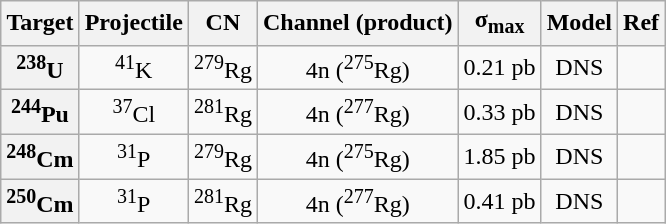<table class="wikitable" style="text-align:center">
<tr>
<th>Target</th>
<th>Projectile</th>
<th>CN</th>
<th>Channel (product)</th>
<th>σ<sub>max</sub></th>
<th>Model</th>
<th>Ref</th>
</tr>
<tr>
<th><sup>238</sup>U</th>
<td><sup>41</sup>K</td>
<td><sup>279</sup>Rg</td>
<td>4n (<sup>275</sup>Rg)</td>
<td>0.21 pb</td>
<td>DNS</td>
<td></td>
</tr>
<tr>
<th><sup>244</sup>Pu</th>
<td><sup>37</sup>Cl</td>
<td><sup>281</sup>Rg</td>
<td>4n (<sup>277</sup>Rg)</td>
<td>0.33 pb</td>
<td>DNS</td>
<td></td>
</tr>
<tr>
<th><sup>248</sup>Cm</th>
<td><sup>31</sup>P</td>
<td><sup>279</sup>Rg</td>
<td>4n (<sup>275</sup>Rg)</td>
<td>1.85 pb</td>
<td>DNS</td>
<td></td>
</tr>
<tr>
<th><sup>250</sup>Cm</th>
<td><sup>31</sup>P</td>
<td><sup>281</sup>Rg</td>
<td>4n (<sup>277</sup>Rg)</td>
<td>0.41 pb</td>
<td>DNS</td>
<td></td>
</tr>
</table>
